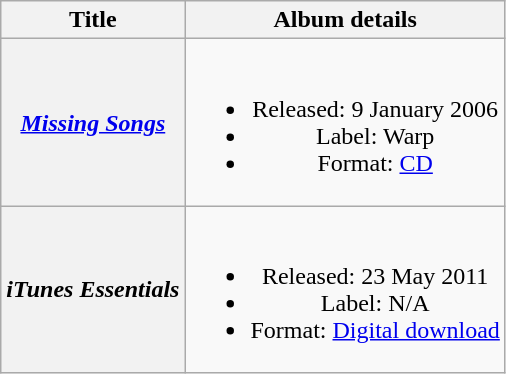<table class="wikitable plainrowheaders" style="text-align:center;">
<tr>
<th scope="col">Title</th>
<th scope="col">Album details</th>
</tr>
<tr>
<th scope="row"><em><a href='#'>Missing Songs</a></em></th>
<td><br><ul><li>Released: 9 January 2006</li><li>Label: Warp</li><li>Format: <a href='#'>CD</a></li></ul></td>
</tr>
<tr>
<th scope="row"><em>iTunes Essentials</em></th>
<td><br><ul><li>Released: 23 May 2011</li><li>Label: N/A</li><li>Format: <a href='#'>Digital download</a></li></ul></td>
</tr>
</table>
